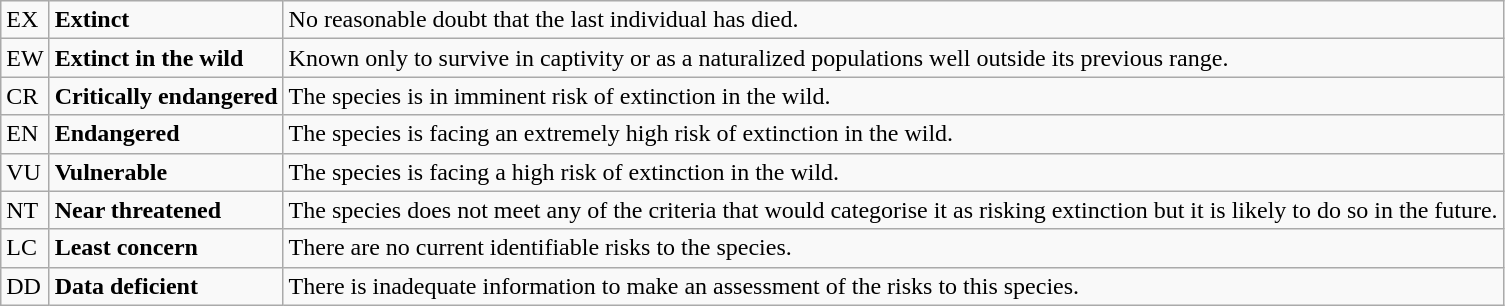<table class="wikitable" style="text-align:left">
<tr>
<td>EX</td>
<td><strong>Extinct</strong></td>
<td>No reasonable doubt that the last individual has died.</td>
</tr>
<tr>
<td>EW</td>
<td><strong>Extinct in the wild</strong></td>
<td>Known only to survive in captivity or as a naturalized populations well outside its previous range.</td>
</tr>
<tr>
<td>CR</td>
<td><strong>Critically endangered</strong></td>
<td>The species is in imminent risk of extinction in the wild.</td>
</tr>
<tr>
<td>EN</td>
<td><strong>Endangered</strong></td>
<td>The species is facing an extremely high risk of extinction in the wild.</td>
</tr>
<tr>
<td>VU</td>
<td><strong>Vulnerable</strong></td>
<td>The species is facing a high risk of extinction in the wild.</td>
</tr>
<tr>
<td>NT</td>
<td><strong>Near threatened</strong></td>
<td>The species does not meet any of the criteria that would categorise it as risking extinction but it is likely to do so in the future.</td>
</tr>
<tr>
<td>LC</td>
<td><strong>Least concern</strong></td>
<td>There are no current identifiable risks to the species.</td>
</tr>
<tr>
<td>DD</td>
<td><strong>Data deficient</strong></td>
<td>There is inadequate information to make an assessment of the risks to this species.</td>
</tr>
</table>
